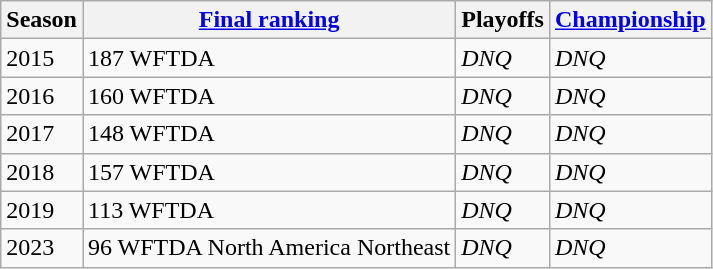<table class="wikitable sortable">
<tr>
<th>Season</th>
<th><a href='#'>Final ranking</a></th>
<th>Playoffs</th>
<th><a href='#'>Championship</a></th>
</tr>
<tr>
<td>2015</td>
<td>187 WFTDA</td>
<td><em>DNQ</em></td>
<td><em>DNQ</em></td>
</tr>
<tr>
<td>2016</td>
<td>160 WFTDA</td>
<td><em>DNQ</em></td>
<td><em>DNQ</em></td>
</tr>
<tr>
<td>2017</td>
<td>148 WFTDA</td>
<td><em>DNQ</em></td>
<td><em>DNQ</em></td>
</tr>
<tr>
<td>2018</td>
<td>157 WFTDA</td>
<td><em>DNQ</em></td>
<td><em>DNQ</em></td>
</tr>
<tr>
<td>2019</td>
<td>113 WFTDA</td>
<td><em>DNQ</em></td>
<td><em>DNQ</em></td>
</tr>
<tr>
<td>2023</td>
<td>96 WFTDA North America Northeast</td>
<td><em>DNQ</em></td>
<td><em>DNQ</em></td>
</tr>
</table>
